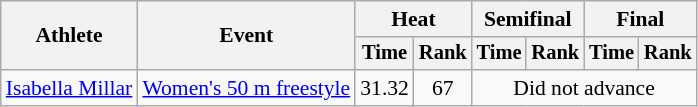<table class=wikitable style="font-size:90%">
<tr>
<th rowspan="2">Athlete</th>
<th rowspan="2">Event</th>
<th colspan="2">Heat</th>
<th colspan="2">Semifinal</th>
<th colspan="2">Final</th>
</tr>
<tr style="font-size:95%">
<th>Time</th>
<th>Rank</th>
<th>Time</th>
<th>Rank</th>
<th>Time</th>
<th>Rank</th>
</tr>
<tr align=center>
<td align=left><a href='#'>Isabella Millar</a></td>
<td align=left><a href='#'>Women's 50 m freestyle</a></td>
<td>31.32</td>
<td>67</td>
<td colspan=4>Did not advance</td>
</tr>
</table>
